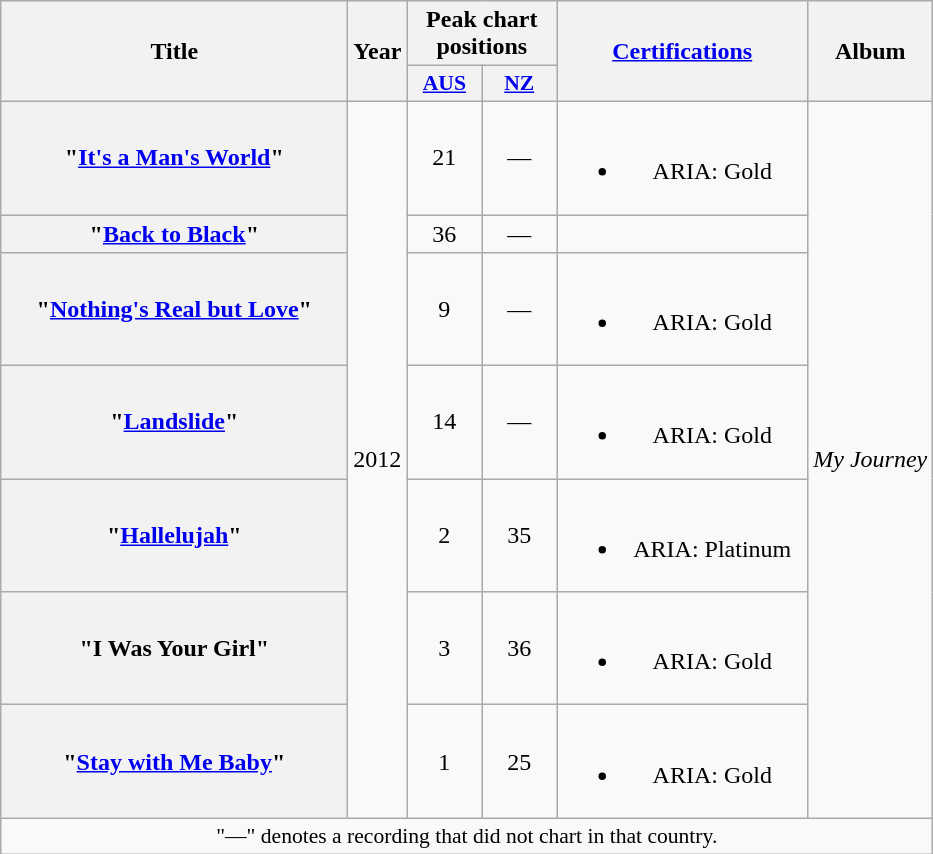<table class="wikitable plainrowheaders" style="text-align:center;" border="1">
<tr>
<th scope="col" rowspan="2" style="width:14em;">Title</th>
<th scope="col" rowspan="2">Year</th>
<th scope="col" colspan="2">Peak chart positions</th>
<th scope="col" rowspan="2" style="width:10em;"><a href='#'>Certifications</a></th>
<th scope="col" rowspan="2">Album</th>
</tr>
<tr>
<th scope="col" style="width:3em;font-size:90%;"><a href='#'>AUS</a><br></th>
<th scope="col" style="width:3em;font-size:90%;"><a href='#'>NZ</a><br></th>
</tr>
<tr>
<th scope="row">"<a href='#'>It's a Man's World</a>"</th>
<td rowspan="7">2012</td>
<td>21</td>
<td>—</td>
<td><br><ul><li>ARIA: Gold</li></ul></td>
<td rowspan="7"><em>My Journey</em></td>
</tr>
<tr>
<th scope="row">"<a href='#'>Back to Black</a>"</th>
<td>36</td>
<td>—</td>
<td></td>
</tr>
<tr>
<th scope="row">"<a href='#'>Nothing's Real but Love</a>"</th>
<td>9</td>
<td>—</td>
<td><br><ul><li>ARIA: Gold</li></ul></td>
</tr>
<tr>
<th scope="row">"<a href='#'>Landslide</a>"</th>
<td>14</td>
<td>—</td>
<td><br><ul><li>ARIA: Gold</li></ul></td>
</tr>
<tr>
<th scope="row">"<a href='#'>Hallelujah</a>"</th>
<td>2</td>
<td>35</td>
<td><br><ul><li>ARIA: Platinum</li></ul></td>
</tr>
<tr>
<th scope="row">"I Was Your Girl"</th>
<td>3</td>
<td>36</td>
<td><br><ul><li>ARIA: Gold</li></ul></td>
</tr>
<tr>
<th scope="row">"<a href='#'>Stay with Me Baby</a>"</th>
<td>1</td>
<td>25</td>
<td><br><ul><li>ARIA: Gold</li></ul></td>
</tr>
<tr>
<td colspan="6" style="font-size:90%">"—" denotes a recording that did not chart in that country.</td>
</tr>
</table>
